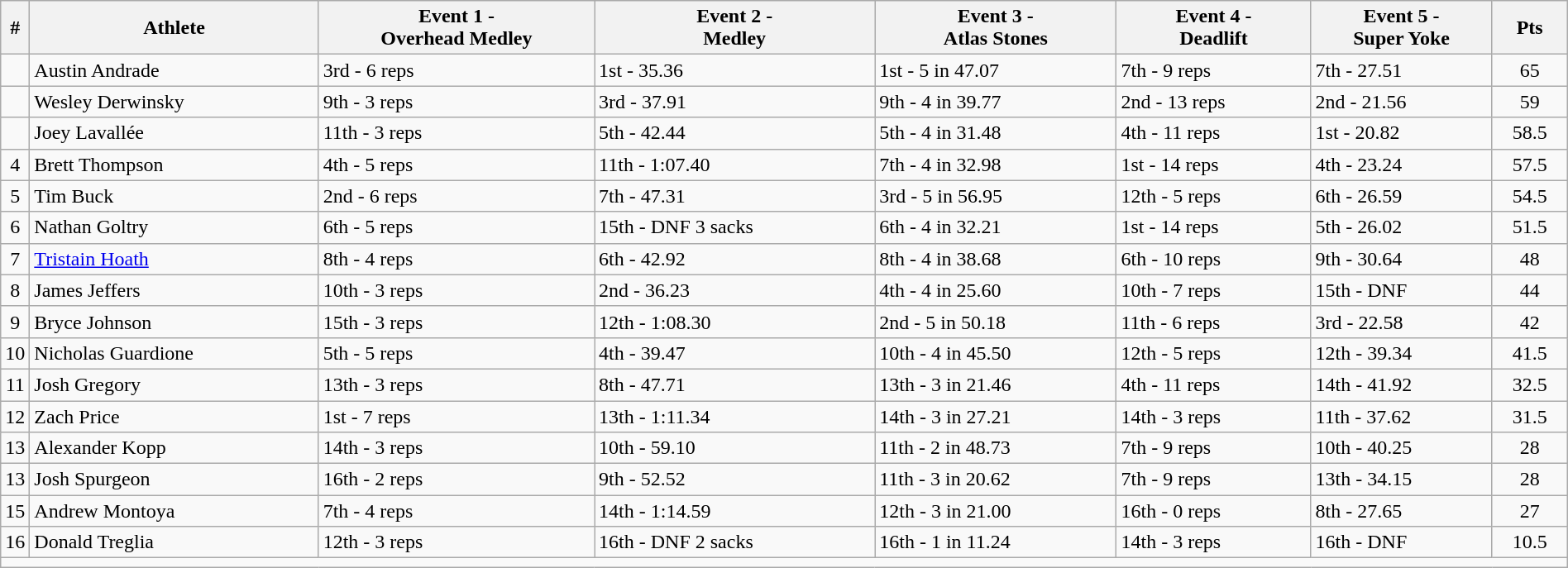<table class="wikitable sortable" style="display: inline-table;width: 100%;">
<tr>
<th scope="col" style="width: 10px;">#</th>
<th scope="col">Athlete</th>
<th scope="col">Event 1 -<br>Overhead Medley</th>
<th scope="col">Event 2 -<br>Medley</th>
<th scope="col">Event 3 -<br>Atlas Stones</th>
<th scope="col">Event 4 -<br>Deadlift</th>
<th scope="col">Event 5 -<br>Super Yoke</th>
<th scope="col">Pts</th>
</tr>
<tr>
<td align=center></td>
<td> Austin Andrade</td>
<td>3rd - 6 reps</td>
<td>1st - 35.36</td>
<td>1st - 5 in 47.07</td>
<td>7th - 9 reps</td>
<td>7th - 27.51</td>
<td align=center>65</td>
</tr>
<tr>
<td align=center></td>
<td> Wesley Derwinsky</td>
<td>9th - 3 reps</td>
<td>3rd - 37.91</td>
<td>9th - 4 in 39.77</td>
<td>2nd - 13 reps</td>
<td>2nd - 21.56</td>
<td align=center>59</td>
</tr>
<tr>
<td align=center></td>
<td> Joey Lavallée</td>
<td>11th - 3 reps</td>
<td>5th - 42.44</td>
<td>5th - 4 in 31.48</td>
<td>4th - 11 reps</td>
<td>1st - 20.82</td>
<td align=center>58.5</td>
</tr>
<tr>
<td align=center>4</td>
<td> Brett Thompson</td>
<td>4th - 5 reps</td>
<td>11th - 1:07.40</td>
<td>7th - 4 in 32.98</td>
<td>1st - 14 reps</td>
<td>4th - 23.24</td>
<td align=center>57.5</td>
</tr>
<tr>
<td align=center>5</td>
<td> Tim Buck</td>
<td>2nd - 6 reps</td>
<td>7th - 47.31</td>
<td>3rd - 5 in 56.95</td>
<td>12th - 5 reps</td>
<td>6th - 26.59</td>
<td align=center>54.5</td>
</tr>
<tr>
<td align=center>6</td>
<td> Nathan Goltry</td>
<td>6th - 5 reps</td>
<td>15th - DNF 3 sacks</td>
<td>6th - 4 in 32.21</td>
<td>1st - 14 reps</td>
<td>5th - 26.02</td>
<td align=center>51.5</td>
</tr>
<tr>
<td align=center>7</td>
<td> <a href='#'>Tristain Hoath</a></td>
<td>8th - 4 reps</td>
<td>6th - 42.92</td>
<td>8th - 4 in 38.68</td>
<td>6th - 10 reps</td>
<td>9th - 30.64</td>
<td align=center>48</td>
</tr>
<tr>
<td align=center>8</td>
<td> James Jeffers</td>
<td>10th - 3 reps</td>
<td>2nd - 36.23</td>
<td>4th - 4 in 25.60</td>
<td>10th - 7 reps</td>
<td>15th - DNF</td>
<td align=center>44</td>
</tr>
<tr>
<td align=center>9</td>
<td> Bryce Johnson</td>
<td>15th - 3 reps</td>
<td>12th - 1:08.30</td>
<td>2nd - 5 in 50.18</td>
<td>11th - 6 reps</td>
<td>3rd - 22.58</td>
<td align=center>42</td>
</tr>
<tr>
<td align=center>10</td>
<td> Nicholas Guardione</td>
<td>5th - 5 reps</td>
<td>4th - 39.47</td>
<td>10th - 4 in 45.50</td>
<td>12th - 5 reps</td>
<td>12th - 39.34</td>
<td align=center>41.5</td>
</tr>
<tr>
<td align=center>11</td>
<td> Josh Gregory</td>
<td>13th - 3 reps</td>
<td>8th - 47.71</td>
<td>13th - 3 in 21.46</td>
<td>4th - 11 reps</td>
<td>14th - 41.92</td>
<td align=center>32.5</td>
</tr>
<tr>
<td align=center>12</td>
<td> Zach Price</td>
<td>1st - 7 reps</td>
<td>13th - 1:11.34</td>
<td>14th - 3 in 27.21</td>
<td>14th - 3 reps</td>
<td>11th - 37.62</td>
<td align=center>31.5</td>
</tr>
<tr>
<td align=center>13</td>
<td> Alexander Kopp</td>
<td>14th - 3 reps</td>
<td>10th - 59.10</td>
<td>11th - 2 in 48.73</td>
<td>7th - 9 reps</td>
<td>10th - 40.25</td>
<td align=center>28</td>
</tr>
<tr>
<td align=center>13</td>
<td> Josh Spurgeon</td>
<td>16th - 2 reps</td>
<td>9th - 52.52</td>
<td>11th - 3 in 20.62</td>
<td>7th - 9 reps</td>
<td>13th - 34.15</td>
<td align=center>28</td>
</tr>
<tr>
<td align=center>15</td>
<td> Andrew Montoya</td>
<td>7th - 4 reps</td>
<td>14th - 1:14.59</td>
<td>12th - 3 in 21.00</td>
<td>16th - 0 reps</td>
<td>8th - 27.65</td>
<td align=center>27</td>
</tr>
<tr>
<td align=center>16</td>
<td> Donald Treglia</td>
<td>12th - 3 reps</td>
<td>16th - DNF 2 sacks</td>
<td>16th - 1 in 11.24</td>
<td>14th - 3 reps</td>
<td>16th - DNF</td>
<td align=center>10.5</td>
</tr>
<tr class="sortbottom">
<td colspan="8" align=center></td>
</tr>
</table>
